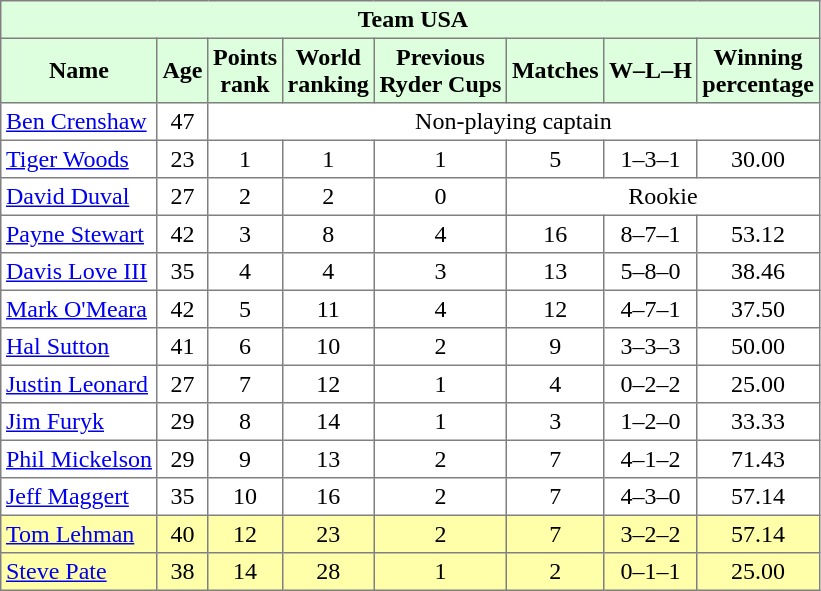<table border="1" cellpadding="3" style="border-collapse: collapse;text-align:center">
<tr style="background:#dfd;">
<td colspan="8"> <strong>Team USA</strong></td>
</tr>
<tr style="background:#dfd;">
<th>Name</th>
<th>Age</th>
<th>Points<br>rank</th>
<th>World<br>ranking</th>
<th>Previous<br>Ryder Cups</th>
<th>Matches</th>
<th>W–L–H</th>
<th>Winning<br>percentage</th>
</tr>
<tr>
<td align=left><a href='#'>Ben Crenshaw</a></td>
<td>47</td>
<td colspan="6">Non-playing captain</td>
</tr>
<tr>
<td align=left><a href='#'>Tiger Woods</a></td>
<td>23</td>
<td>1</td>
<td>1</td>
<td>1</td>
<td>5</td>
<td>1–3–1</td>
<td>30.00</td>
</tr>
<tr>
<td align=left><a href='#'>David Duval</a></td>
<td>27</td>
<td>2</td>
<td>2</td>
<td>0</td>
<td colspan="3">Rookie</td>
</tr>
<tr>
<td align=left><a href='#'>Payne Stewart</a></td>
<td>42</td>
<td>3</td>
<td>8</td>
<td>4</td>
<td>16</td>
<td>8–7–1</td>
<td>53.12</td>
</tr>
<tr>
<td align=left><a href='#'>Davis Love III</a></td>
<td>35</td>
<td>4</td>
<td>4</td>
<td>3</td>
<td>13</td>
<td>5–8–0</td>
<td>38.46</td>
</tr>
<tr>
<td align=left><a href='#'>Mark O'Meara</a></td>
<td>42</td>
<td>5</td>
<td>11</td>
<td>4</td>
<td>12</td>
<td>4–7–1</td>
<td>37.50</td>
</tr>
<tr>
<td align=left><a href='#'>Hal Sutton</a></td>
<td>41</td>
<td>6</td>
<td>10</td>
<td>2</td>
<td>9</td>
<td>3–3–3</td>
<td>50.00</td>
</tr>
<tr>
<td align=left><a href='#'>Justin Leonard</a></td>
<td>27</td>
<td>7</td>
<td>12</td>
<td>1</td>
<td>4</td>
<td>0–2–2</td>
<td>25.00</td>
</tr>
<tr>
<td align=left><a href='#'>Jim Furyk</a></td>
<td>29</td>
<td>8</td>
<td>14</td>
<td>1</td>
<td>3</td>
<td>1–2–0</td>
<td>33.33</td>
</tr>
<tr>
<td align=left><a href='#'>Phil Mickelson</a></td>
<td>29</td>
<td>9</td>
<td>13</td>
<td>2</td>
<td>7</td>
<td>4–1–2</td>
<td>71.43</td>
</tr>
<tr>
<td align=left><a href='#'>Jeff Maggert</a></td>
<td>35</td>
<td>10</td>
<td>16</td>
<td>2</td>
<td>7</td>
<td>4–3–0</td>
<td>57.14</td>
</tr>
<tr style="background:#ffa;">
<td align=left><a href='#'>Tom Lehman</a></td>
<td>40</td>
<td>12</td>
<td>23</td>
<td>2</td>
<td>7</td>
<td>3–2–2</td>
<td>57.14</td>
</tr>
<tr style="background:#ffa;">
<td align=left><a href='#'>Steve Pate</a></td>
<td>38</td>
<td>14</td>
<td>28</td>
<td>1</td>
<td>2</td>
<td>0–1–1</td>
<td>25.00</td>
</tr>
</table>
